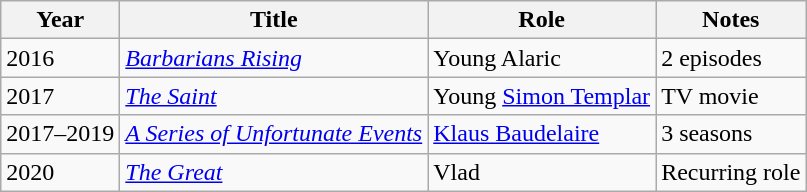<table class="wikitable sortable">
<tr>
<th>Year</th>
<th>Title</th>
<th>Role</th>
<th>Notes</th>
</tr>
<tr>
<td>2016</td>
<td><em><a href='#'>Barbarians Rising</a></em></td>
<td>Young Alaric</td>
<td>2 episodes</td>
</tr>
<tr>
<td>2017</td>
<td><em><a href='#'>The Saint</a></em></td>
<td>Young <a href='#'>Simon Templar</a></td>
<td>TV movie</td>
</tr>
<tr>
<td>2017–2019</td>
<td><em><a href='#'>A Series of Unfortunate Events</a></em></td>
<td><a href='#'>Klaus Baudelaire</a></td>
<td>3 seasons</td>
</tr>
<tr>
<td>2020</td>
<td><em><a href='#'>The Great</a></em></td>
<td>Vlad</td>
<td>Recurring role</td>
</tr>
</table>
